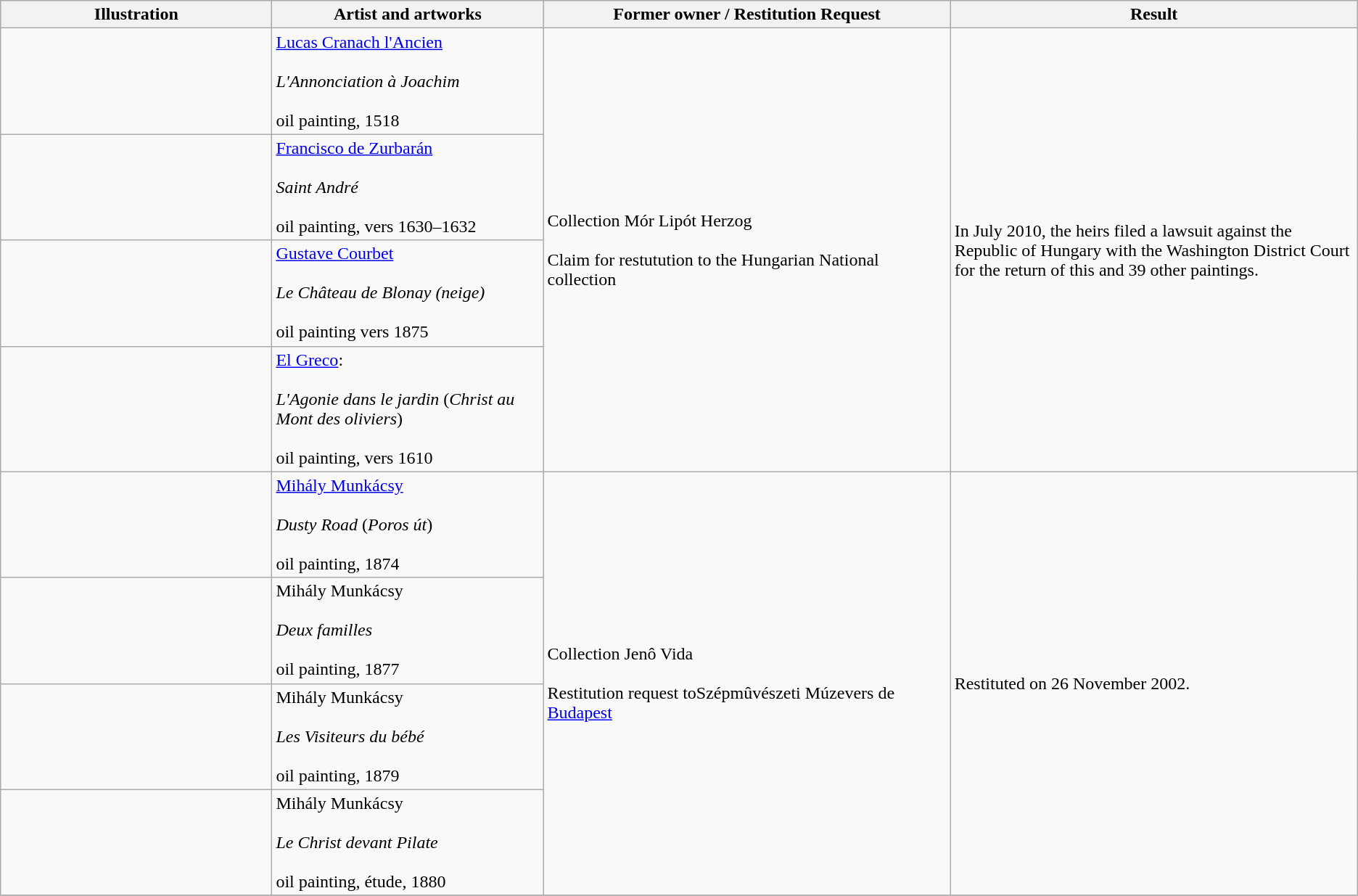<table class="wikitable alternance centre">
<tr>
<th class="unsortable" width="20">Illustration</th>
<th width="20%">Artist and artworks</th>
<th width="30%">Former owner / Restitution Request</th>
<th width="30%">Result</th>
</tr>
<tr>
<td></td>
<td><a href='#'>Lucas Cranach l'Ancien</a><br><br><em>L'Annonciation à Joachim</em><br><br>oil painting, 1518</td>
<td rowspan="4">Collection Mór Lipót Herzog<br><br>Claim for restutution to the Hungarian National collection</td>
<td rowspan="4">In July 2010, the heirs filed a lawsuit against the Republic of Hungary with the Washington District Court for the return of this and 39 other paintings.</td>
</tr>
<tr>
<td></td>
<td><a href='#'>Francisco de Zurbarán</a><br><br><em>Saint André</em><br><br>oil painting, vers 1630–1632</td>
</tr>
<tr>
<td></td>
<td><a href='#'>Gustave Courbet</a><br><br><em>Le Château de Blonay (neige)</em><br><br>oil painting vers 1875</td>
</tr>
<tr>
<td></td>
<td><a href='#'>El Greco</a>:<br><br><em>L'Agonie dans le jardin</em> (<em>Christ au Mont des oliviers</em>)<br><br>oil painting, vers 1610</td>
</tr>
<tr>
<td></td>
<td><a href='#'>Mihály Munkácsy</a><br><br><em>Dusty Road</em> (<em>Poros út</em>)<br><br>oil painting, 1874</td>
<td rowspan="4">Collection Jenô Vida<br><br>Restitution request toSzépmûvészeti Múzevers de <a href='#'>Budapest</a></td>
<td rowspan="4">Restituted on 26 November 2002.</td>
</tr>
<tr>
<td></td>
<td>Mihály Munkácsy<br><br><em>Deux familles</em> <br><br>oil painting, 1877</td>
</tr>
<tr>
<td></td>
<td>Mihály Munkácsy<br><br><em>Les Visiteurs du bébé</em> <br><br>oil painting, 1879</td>
</tr>
<tr>
<td></td>
<td>Mihály Munkácsy<br><br><em>Le Christ devant Pilate</em> <br><br>oil painting, étude, 1880</td>
</tr>
<tr>
</tr>
</table>
